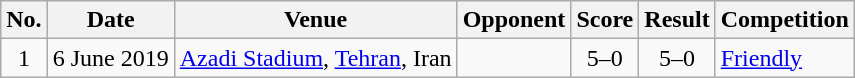<table class="wikitable sortable">
<tr>
<th scope="col">No.</th>
<th scope="col">Date</th>
<th scope="col">Venue</th>
<th scope="col">Opponent</th>
<th scope="col">Score</th>
<th scope="col">Result</th>
<th scope="col">Competition</th>
</tr>
<tr>
<td style="text-align:center">1</td>
<td>6 June 2019</td>
<td><a href='#'>Azadi Stadium</a>, <a href='#'>Tehran</a>, Iran</td>
<td></td>
<td style="text-align:center">5–0</td>
<td style="text-align:center">5–0</td>
<td><a href='#'>Friendly</a></td>
</tr>
</table>
